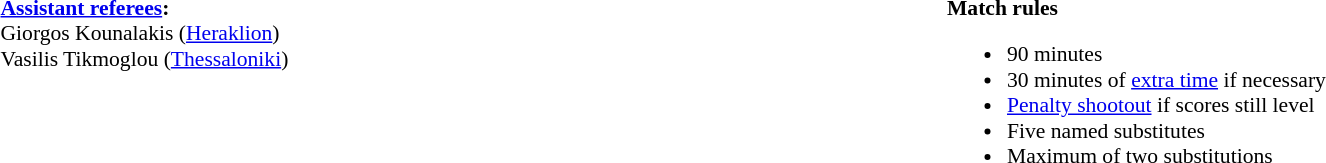<table width=100% style="font-size: 90%">
<tr>
<td width=50% valign=top><br><strong><a href='#'>Assistant referees</a>:</strong>
<br>Giorgos Kounalakis (<a href='#'>Heraklion</a>)
<br>Vasilis Tikmoglou (<a href='#'>Thessaloniki</a>)</td>
<td width=50% valign=top><br><strong>Match rules</strong><ul><li>90 minutes</li><li>30 minutes of <a href='#'>extra time</a> if necessary</li><li><a href='#'>Penalty shootout</a> if scores still level</li><li>Five named substitutes</li><li>Maximum of two substitutions</li></ul></td>
</tr>
</table>
